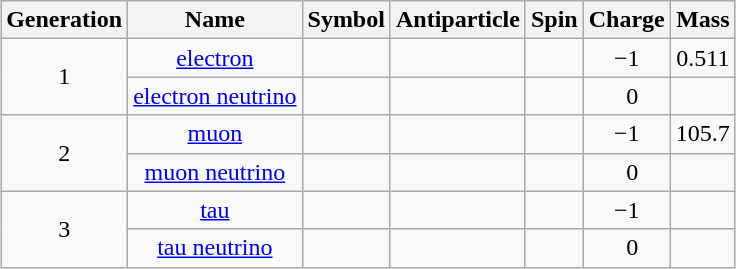<table class="wikitable sortable" style="margin:1em auto; text-align:center">
<tr>
<th>Generation</th>
<th>Name</th>
<th>Symbol</th>
<th>Antiparticle</th>
<th>Spin</th>
<th>Charge</th>
<th>Mass</th>
</tr>
<tr>
<td rowspan=2>1</td>
<td><a href='#'>electron</a></td>
<td></td>
<td></td>
<td data-sort-value="4"></td>
<td>−1</td>
<td>0.511</td>
</tr>
<tr>
<td><a href='#'>electron neutrino</a></td>
<td></td>
<td></td>
<td data-sort-value="1"></td>
<td>  0</td>
<td></td>
</tr>
<tr>
<td rowspan=2>2</td>
<td><a href='#'>muon</a></td>
<td></td>
<td></td>
<td data-sort-value="5"></td>
<td>−1</td>
<td>105.7</td>
</tr>
<tr>
<td><a href='#'>muon neutrino</a></td>
<td></td>
<td></td>
<td data-sort-value="2"></td>
<td>  0</td>
<td></td>
</tr>
<tr>
<td rowspan=2>3</td>
<td><a href='#'>tau</a></td>
<td></td>
<td></td>
<td data-sort-value="3"></td>
<td>−1</td>
<td></td>
</tr>
<tr>
<td><a href='#'>tau neutrino</a></td>
<td></td>
<td></td>
<td data-sort-value="6"></td>
<td>  0</td>
<td></td>
</tr>
</table>
